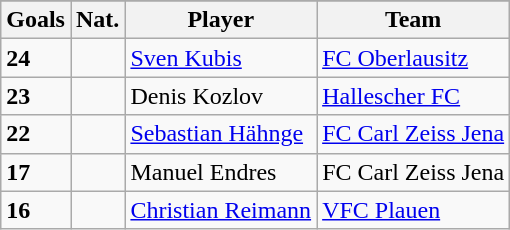<table class="wikitable">
<tr align="center" bgcolor="#dfdfdf">
</tr>
<tr>
<th>Goals</th>
<th>Nat.</th>
<th>Player</th>
<th>Team</th>
</tr>
<tr>
<td><strong>24</strong></td>
<td></td>
<td><a href='#'>Sven Kubis</a></td>
<td><a href='#'>FC Oberlausitz</a></td>
</tr>
<tr>
<td><strong>23</strong></td>
<td></td>
<td>Denis Kozlov</td>
<td><a href='#'>Hallescher FC</a></td>
</tr>
<tr>
<td><strong>22</strong></td>
<td></td>
<td><a href='#'>Sebastian Hähnge</a></td>
<td><a href='#'>FC Carl Zeiss Jena</a></td>
</tr>
<tr>
<td><strong>17</strong></td>
<td></td>
<td>Manuel Endres</td>
<td>FC Carl Zeiss Jena</td>
</tr>
<tr>
<td><strong>16</strong></td>
<td></td>
<td><a href='#'>Christian Reimann</a></td>
<td><a href='#'>VFC Plauen</a></td>
</tr>
</table>
